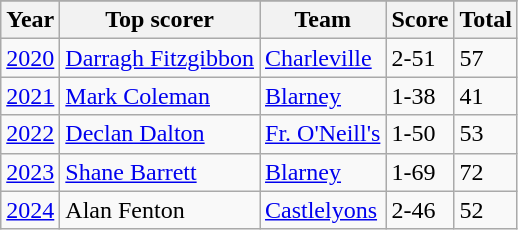<table class="wikitable sortable">
<tr>
</tr>
<tr>
<th>Year</th>
<th>Top scorer</th>
<th>Team</th>
<th>Score</th>
<th>Total</th>
</tr>
<tr>
<td><a href='#'>2020</a></td>
<td style="text-align:left;"><a href='#'>Darragh Fitzgibbon</a></td>
<td style="text-align:left;"><a href='#'>Charleville</a></td>
<td>2-51</td>
<td>57</td>
</tr>
<tr>
<td><a href='#'>2021</a></td>
<td style="text-align:left;"><a href='#'>Mark Coleman</a></td>
<td style="text-align:left;"><a href='#'>Blarney</a></td>
<td>1-38</td>
<td>41</td>
</tr>
<tr>
<td><a href='#'>2022</a></td>
<td style="text-align:left;"><a href='#'>Declan Dalton</a></td>
<td style="text-align:left;"><a href='#'>Fr. O'Neill's</a></td>
<td>1-50</td>
<td>53</td>
</tr>
<tr>
<td><a href='#'>2023</a></td>
<td style="text-align:left;"><a href='#'>Shane Barrett</a></td>
<td style="text-align:left;"><a href='#'>Blarney</a></td>
<td>1-69</td>
<td>72</td>
</tr>
<tr>
<td><a href='#'>2024</a></td>
<td style="text-align:left;">Alan Fenton</td>
<td style="text-align:left;"><a href='#'>Castlelyons</a></td>
<td>2-46</td>
<td>52</td>
</tr>
</table>
